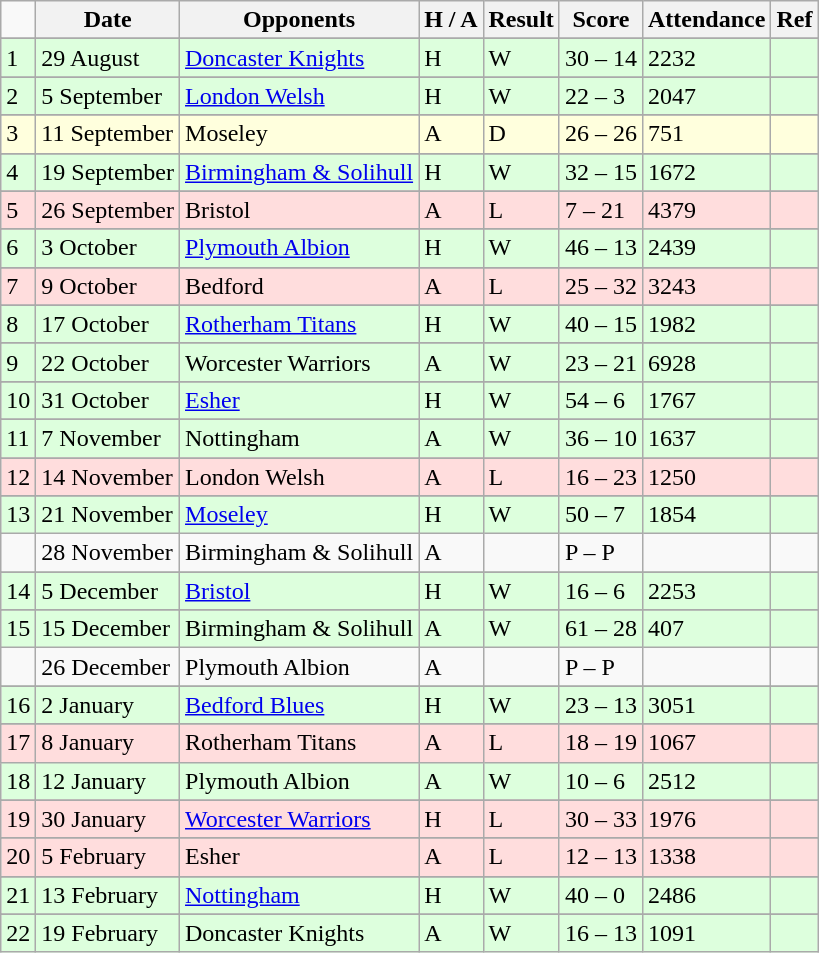<table class="wikitable" style="text-align:left">
<tr>
<td></td>
<th>Date</th>
<th>Opponents</th>
<th>H / A</th>
<th>Result</th>
<th>Score</th>
<th>Attendance</th>
<th>Ref</th>
</tr>
<tr>
</tr>
<tr bgcolor="#ddffdd">
<td>1</td>
<td>29 August</td>
<td><a href='#'>Doncaster Knights</a></td>
<td>H</td>
<td>W</td>
<td>30 – 14</td>
<td>2232</td>
<td></td>
</tr>
<tr>
</tr>
<tr bgcolor="#ddffdd">
<td>2</td>
<td>5 September</td>
<td><a href='#'>London Welsh</a></td>
<td>H</td>
<td>W</td>
<td>22 – 3</td>
<td>2047</td>
<td></td>
</tr>
<tr>
</tr>
<tr bgcolor="#ffffdd">
<td>3</td>
<td>11 September</td>
<td>Moseley</td>
<td>A</td>
<td>D</td>
<td>26 – 26</td>
<td>751</td>
<td></td>
</tr>
<tr>
</tr>
<tr bgcolor="#ddffdd">
<td>4</td>
<td>19 September</td>
<td><a href='#'>Birmingham & Solihull</a></td>
<td>H</td>
<td>W</td>
<td>32 – 15</td>
<td>1672</td>
<td></td>
</tr>
<tr>
</tr>
<tr bgcolor="#ffdddd">
<td>5</td>
<td>26 September</td>
<td>Bristol</td>
<td>A</td>
<td>L</td>
<td>7 – 21</td>
<td>4379</td>
<td></td>
</tr>
<tr>
</tr>
<tr bgcolor="#ddffdd">
<td>6</td>
<td>3 October</td>
<td><a href='#'>Plymouth Albion</a></td>
<td>H</td>
<td>W</td>
<td>46 – 13</td>
<td>2439</td>
<td></td>
</tr>
<tr>
</tr>
<tr bgcolor="#ffdddd">
<td>7</td>
<td>9 October</td>
<td>Bedford</td>
<td>A</td>
<td>L</td>
<td>25 – 32</td>
<td>3243</td>
<td></td>
</tr>
<tr>
</tr>
<tr bgcolor="#ddffdd">
<td>8</td>
<td>17 October</td>
<td><a href='#'>Rotherham Titans</a></td>
<td>H</td>
<td>W</td>
<td>40 – 15</td>
<td>1982</td>
<td></td>
</tr>
<tr>
</tr>
<tr bgcolor="#ddffdd">
<td>9</td>
<td>22 October</td>
<td>Worcester Warriors</td>
<td>A</td>
<td>W</td>
<td>23 – 21</td>
<td>6928</td>
<td></td>
</tr>
<tr>
</tr>
<tr bgcolor="#ddffdd">
<td>10</td>
<td>31 October</td>
<td><a href='#'>Esher</a></td>
<td>H</td>
<td>W</td>
<td>54 – 6</td>
<td>1767</td>
<td></td>
</tr>
<tr>
</tr>
<tr bgcolor="#ddffdd">
<td>11</td>
<td>7 November</td>
<td>Nottingham</td>
<td>A</td>
<td>W</td>
<td>36 – 10</td>
<td>1637</td>
<td></td>
</tr>
<tr>
</tr>
<tr bgcolor="#ffdddd">
<td>12</td>
<td>14 November</td>
<td>London Welsh</td>
<td>A</td>
<td>L</td>
<td>16 – 23</td>
<td>1250</td>
<td></td>
</tr>
<tr>
</tr>
<tr bgcolor="#ddffdd">
<td>13</td>
<td>21 November</td>
<td><a href='#'>Moseley</a></td>
<td>H</td>
<td>W</td>
<td>50 – 7</td>
<td>1854</td>
<td></td>
</tr>
<tr>
<td></td>
<td>28 November</td>
<td>Birmingham & Solihull</td>
<td>A</td>
<td></td>
<td>P – P</td>
<td></td>
<td></td>
</tr>
<tr>
</tr>
<tr bgcolor="#ddffdd">
<td>14</td>
<td>5 December</td>
<td><a href='#'>Bristol</a></td>
<td>H</td>
<td>W</td>
<td>16 – 6</td>
<td>2253</td>
<td></td>
</tr>
<tr>
</tr>
<tr bgcolor="#ddffdd">
<td>15</td>
<td>15 December</td>
<td>Birmingham & Solihull</td>
<td>A</td>
<td>W</td>
<td>61 – 28</td>
<td>407</td>
<td></td>
</tr>
<tr>
<td></td>
<td>26 December</td>
<td>Plymouth Albion</td>
<td>A</td>
<td></td>
<td>P – P</td>
<td></td>
<td></td>
</tr>
<tr>
</tr>
<tr bgcolor="#ddffdd">
<td>16</td>
<td>2 January</td>
<td><a href='#'>Bedford Blues</a></td>
<td>H</td>
<td>W</td>
<td>23 – 13</td>
<td>3051</td>
<td></td>
</tr>
<tr>
</tr>
<tr bgcolor="#ffdddd">
<td>17</td>
<td>8 January</td>
<td>Rotherham Titans</td>
<td>A</td>
<td>L</td>
<td>18 – 19</td>
<td>1067</td>
<td></td>
</tr>
<tr bgcolor="#ddffdd">
<td>18</td>
<td>12 January</td>
<td>Plymouth Albion</td>
<td>A</td>
<td>W</td>
<td>10 – 6</td>
<td>2512</td>
<td></td>
</tr>
<tr>
</tr>
<tr bgcolor="#ffdddd">
<td>19</td>
<td>30 January</td>
<td><a href='#'>Worcester Warriors</a></td>
<td>H</td>
<td>L</td>
<td>30 – 33</td>
<td>1976</td>
<td></td>
</tr>
<tr>
</tr>
<tr bgcolor="#ffdddd">
<td>20</td>
<td>5 February</td>
<td>Esher</td>
<td>A</td>
<td>L</td>
<td>12 – 13</td>
<td>1338</td>
<td></td>
</tr>
<tr>
</tr>
<tr bgcolor="#ddffdd">
<td>21</td>
<td>13 February</td>
<td><a href='#'>Nottingham</a></td>
<td>H</td>
<td>W</td>
<td>40 – 0</td>
<td>2486</td>
<td></td>
</tr>
<tr>
</tr>
<tr bgcolor="#ddffdd">
<td>22</td>
<td>19 February</td>
<td>Doncaster Knights</td>
<td>A</td>
<td>W</td>
<td>16 – 13</td>
<td>1091</td>
<td></td>
</tr>
</table>
